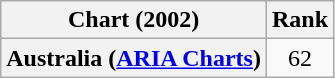<table class="wikitable sortable plainrowheaders" style="text-align:center">
<tr>
<th scope="col">Chart (2002)</th>
<th scope="col">Rank</th>
</tr>
<tr>
<th scope="row">Australia (<a href='#'>ARIA Charts</a>)</th>
<td>62</td>
</tr>
</table>
